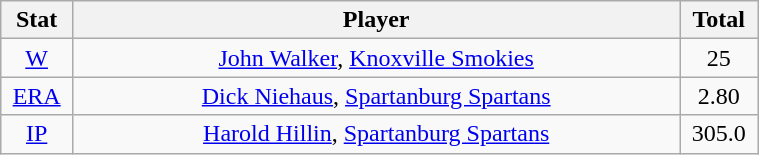<table class="wikitable" width="40%" style="text-align:center;">
<tr>
<th width="5%">Stat</th>
<th width="60%">Player</th>
<th width="5%">Total</th>
</tr>
<tr>
<td><a href='#'>W</a></td>
<td><a href='#'>John Walker</a>, <a href='#'>Knoxville Smokies</a></td>
<td>25</td>
</tr>
<tr>
<td><a href='#'>ERA</a></td>
<td><a href='#'>Dick Niehaus</a>, <a href='#'>Spartanburg Spartans</a></td>
<td>2.80</td>
</tr>
<tr>
<td><a href='#'>IP</a></td>
<td><a href='#'>Harold Hillin</a>, <a href='#'>Spartanburg Spartans</a></td>
<td>305.0</td>
</tr>
</table>
